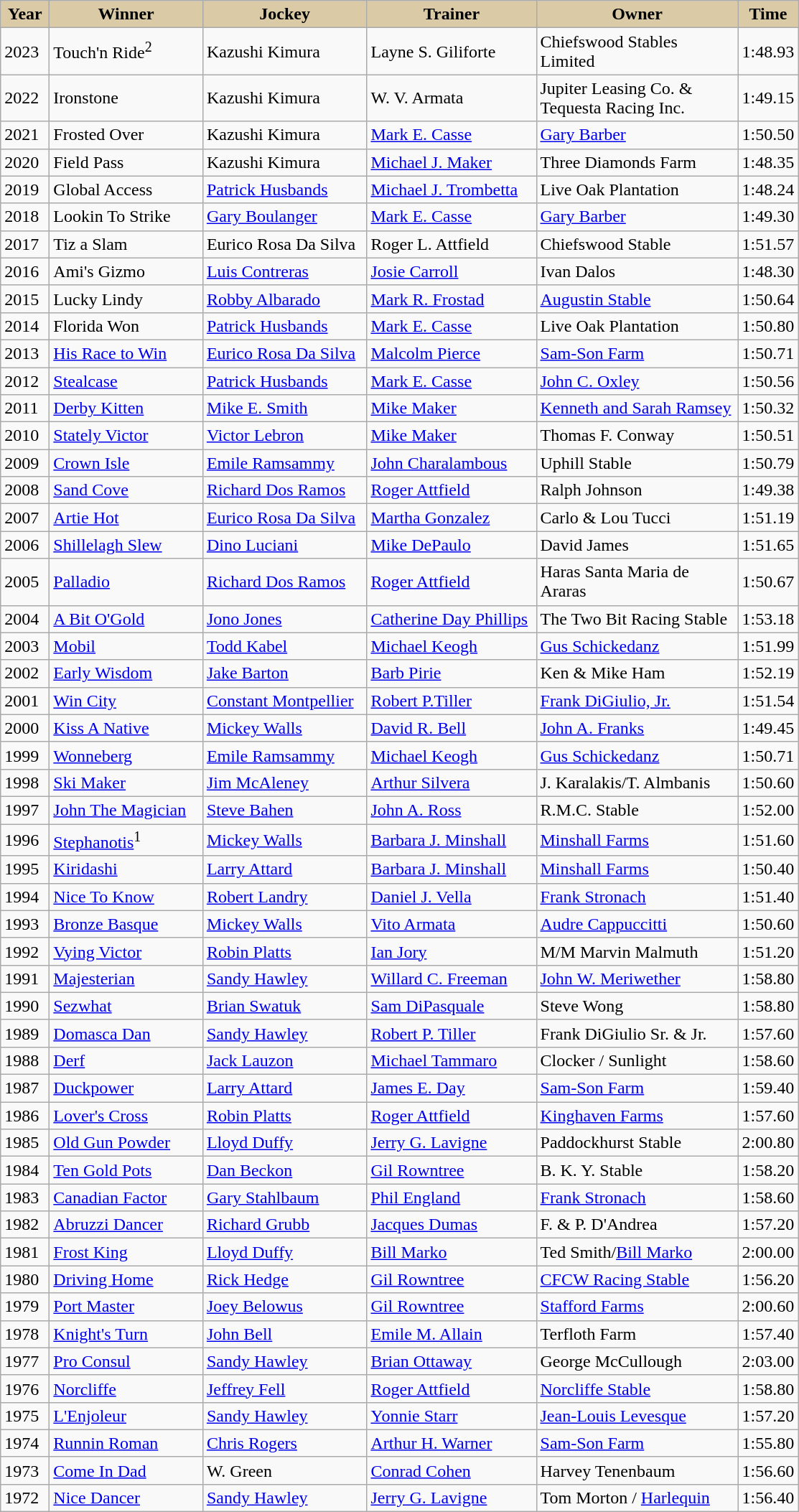<table class="wikitable sortable">
<tr>
<th style="background-color:#DACAA5; width:38px">Year</th>
<th style="background-color:#DACAA5; width:135px">Winner</th>
<th style="background-color:#DACAA5; width:145px">Jockey</th>
<th style="background-color:#DACAA5; width:150px">Trainer</th>
<th style="background-color:#DACAA5; width:180px">Owner</th>
<th style="background-color:#DACAA5">Time</th>
</tr>
<tr>
<td>2023</td>
<td>Touch'n Ride<sup>2</sup></td>
<td>Kazushi Kimura</td>
<td>Layne S. Giliforte</td>
<td>Chiefswood Stables Limited</td>
<td>1:48.93</td>
</tr>
<tr>
<td>2022</td>
<td>Ironstone</td>
<td>Kazushi Kimura</td>
<td>W. V. Armata</td>
<td>Jupiter Leasing Co. & Tequesta Racing Inc.</td>
<td>1:49.15</td>
</tr>
<tr>
<td>2021</td>
<td>Frosted Over</td>
<td>Kazushi Kimura</td>
<td><a href='#'>Mark E. Casse</a></td>
<td><a href='#'>Gary Barber</a></td>
<td>1:50.50</td>
</tr>
<tr>
<td>2020</td>
<td>Field Pass</td>
<td>Kazushi Kimura</td>
<td><a href='#'>Michael J. Maker</a></td>
<td>Three Diamonds Farm</td>
<td>1:48.35</td>
</tr>
<tr>
<td>2019</td>
<td>Global Access</td>
<td><a href='#'>Patrick Husbands</a></td>
<td><a href='#'>Michael J. Trombetta</a></td>
<td>Live Oak Plantation</td>
<td>1:48.24</td>
</tr>
<tr>
<td>2018</td>
<td>Lookin To Strike</td>
<td><a href='#'>Gary Boulanger</a></td>
<td><a href='#'>Mark E. Casse</a></td>
<td><a href='#'>Gary Barber</a></td>
<td>1:49.30</td>
</tr>
<tr>
<td>2017</td>
<td>Tiz a Slam</td>
<td>Eurico Rosa Da Silva</td>
<td>Roger L. Attfield</td>
<td>Chiefswood Stable</td>
<td>1:51.57</td>
</tr>
<tr>
<td>2016</td>
<td>Ami's Gizmo</td>
<td><a href='#'>Luis Contreras</a></td>
<td><a href='#'>Josie Carroll</a></td>
<td>Ivan Dalos</td>
<td>1:48.30</td>
</tr>
<tr>
<td>2015</td>
<td>Lucky Lindy</td>
<td><a href='#'>Robby Albarado</a></td>
<td><a href='#'>Mark R. Frostad</a></td>
<td><a href='#'>Augustin Stable</a></td>
<td>1:50.64</td>
</tr>
<tr>
<td>2014</td>
<td>Florida Won</td>
<td><a href='#'>Patrick Husbands</a></td>
<td><a href='#'>Mark E. Casse</a></td>
<td>Live Oak Plantation</td>
<td>1:50.80</td>
</tr>
<tr>
<td>2013</td>
<td><a href='#'>His Race to Win</a></td>
<td><a href='#'>Eurico Rosa Da Silva</a></td>
<td><a href='#'>Malcolm Pierce</a></td>
<td><a href='#'>Sam-Son Farm</a></td>
<td>1:50.71</td>
</tr>
<tr>
<td>2012</td>
<td><a href='#'>Stealcase</a></td>
<td><a href='#'>Patrick Husbands</a></td>
<td><a href='#'>Mark E. Casse</a></td>
<td><a href='#'>John C. Oxley</a></td>
<td>1:50.56</td>
</tr>
<tr>
<td>2011</td>
<td><a href='#'>Derby Kitten</a></td>
<td><a href='#'>Mike E. Smith</a></td>
<td><a href='#'>Mike Maker</a></td>
<td><a href='#'>Kenneth and Sarah Ramsey</a></td>
<td>1:50.32</td>
</tr>
<tr>
<td>2010</td>
<td><a href='#'>Stately Victor</a></td>
<td><a href='#'>Victor Lebron</a></td>
<td><a href='#'>Mike Maker</a></td>
<td>Thomas F. Conway</td>
<td>1:50.51</td>
</tr>
<tr>
<td>2009</td>
<td><a href='#'>Crown Isle</a></td>
<td><a href='#'>Emile Ramsammy</a></td>
<td><a href='#'>John Charalambous</a></td>
<td>Uphill Stable</td>
<td>1:50.79</td>
</tr>
<tr>
<td>2008</td>
<td><a href='#'>Sand Cove</a></td>
<td><a href='#'>Richard Dos Ramos</a></td>
<td><a href='#'>Roger Attfield</a></td>
<td>Ralph Johnson</td>
<td>1:49.38</td>
</tr>
<tr>
<td>2007</td>
<td><a href='#'>Artie Hot</a></td>
<td><a href='#'>Eurico Rosa Da Silva</a></td>
<td><a href='#'>Martha Gonzalez</a></td>
<td>Carlo & Lou Tucci</td>
<td>1:51.19</td>
</tr>
<tr>
<td>2006</td>
<td><a href='#'>Shillelagh Slew</a></td>
<td><a href='#'>Dino Luciani</a></td>
<td><a href='#'>Mike DePaulo</a></td>
<td>David James</td>
<td>1:51.65</td>
</tr>
<tr>
<td>2005</td>
<td><a href='#'>Palladio</a></td>
<td><a href='#'>Richard Dos Ramos</a></td>
<td><a href='#'>Roger Attfield</a></td>
<td>Haras Santa Maria de Araras</td>
<td>1:50.67</td>
</tr>
<tr>
<td>2004</td>
<td><a href='#'>A Bit O'Gold</a></td>
<td><a href='#'>Jono Jones</a></td>
<td><a href='#'>Catherine Day Phillips</a></td>
<td>The Two Bit Racing Stable</td>
<td>1:53.18</td>
</tr>
<tr>
<td>2003</td>
<td><a href='#'>Mobil</a></td>
<td><a href='#'>Todd Kabel</a></td>
<td><a href='#'>Michael Keogh</a></td>
<td><a href='#'>Gus Schickedanz</a></td>
<td>1:51.99</td>
</tr>
<tr>
<td>2002</td>
<td><a href='#'>Early Wisdom</a></td>
<td><a href='#'>Jake Barton</a></td>
<td><a href='#'>Barb Pirie</a></td>
<td>Ken & Mike Ham</td>
<td>1:52.19</td>
</tr>
<tr>
<td>2001</td>
<td><a href='#'>Win City</a></td>
<td><a href='#'>Constant Montpellier</a></td>
<td><a href='#'>Robert P.Tiller</a></td>
<td><a href='#'>Frank DiGiulio, Jr.</a></td>
<td>1:51.54</td>
</tr>
<tr>
<td>2000</td>
<td><a href='#'>Kiss A Native</a></td>
<td><a href='#'>Mickey Walls</a></td>
<td><a href='#'>David R. Bell</a></td>
<td><a href='#'>John A. Franks</a></td>
<td>1:49.45</td>
</tr>
<tr>
<td>1999</td>
<td><a href='#'>Wonneberg</a></td>
<td><a href='#'>Emile Ramsammy</a></td>
<td><a href='#'>Michael Keogh</a></td>
<td><a href='#'>Gus Schickedanz</a></td>
<td>1:50.71</td>
</tr>
<tr>
<td>1998</td>
<td><a href='#'>Ski Maker</a></td>
<td><a href='#'>Jim McAleney</a></td>
<td><a href='#'>Arthur Silvera</a></td>
<td>J. Karalakis/T. Almbanis</td>
<td>1:50.60</td>
</tr>
<tr>
<td>1997</td>
<td><a href='#'>John The Magician</a></td>
<td><a href='#'>Steve Bahen</a></td>
<td><a href='#'>John A. Ross</a></td>
<td>R.M.C. Stable</td>
<td>1:52.00</td>
</tr>
<tr>
<td>1996</td>
<td><a href='#'>Stephanotis</a><sup>1</sup></td>
<td><a href='#'>Mickey Walls</a></td>
<td><a href='#'>Barbara J. Minshall</a></td>
<td><a href='#'>Minshall Farms</a></td>
<td>1:51.60</td>
</tr>
<tr>
<td>1995</td>
<td><a href='#'>Kiridashi</a></td>
<td><a href='#'>Larry Attard</a></td>
<td><a href='#'>Barbara J. Minshall</a></td>
<td><a href='#'>Minshall Farms</a></td>
<td>1:50.40</td>
</tr>
<tr>
<td>1994</td>
<td><a href='#'>Nice To Know</a></td>
<td><a href='#'>Robert Landry</a></td>
<td><a href='#'>Daniel J. Vella</a></td>
<td><a href='#'>Frank Stronach</a></td>
<td>1:51.40</td>
</tr>
<tr>
<td>1993</td>
<td><a href='#'>Bronze Basque</a></td>
<td><a href='#'>Mickey Walls</a></td>
<td><a href='#'>Vito Armata</a></td>
<td><a href='#'>Audre Cappuccitti</a></td>
<td>1:50.60</td>
</tr>
<tr>
<td>1992</td>
<td><a href='#'>Vying Victor</a></td>
<td><a href='#'>Robin Platts</a></td>
<td><a href='#'>Ian Jory</a></td>
<td>M/M Marvin Malmuth</td>
<td>1:51.20</td>
</tr>
<tr>
<td>1991</td>
<td><a href='#'>Majesterian</a></td>
<td><a href='#'>Sandy Hawley</a></td>
<td><a href='#'>Willard C. Freeman</a></td>
<td><a href='#'>John W. Meriwether</a></td>
<td>1:58.80</td>
</tr>
<tr>
<td>1990</td>
<td><a href='#'>Sezwhat</a></td>
<td><a href='#'>Brian Swatuk</a></td>
<td><a href='#'>Sam DiPasquale</a></td>
<td>Steve Wong</td>
<td>1:58.80</td>
</tr>
<tr>
<td>1989</td>
<td><a href='#'>Domasca Dan</a></td>
<td><a href='#'>Sandy Hawley</a></td>
<td><a href='#'>Robert P. Tiller</a></td>
<td>Frank DiGiulio Sr. & Jr.</td>
<td>1:57.60</td>
</tr>
<tr>
<td>1988</td>
<td><a href='#'>Derf</a></td>
<td><a href='#'>Jack Lauzon</a></td>
<td><a href='#'>Michael Tammaro</a></td>
<td>Clocker / Sunlight</td>
<td>1:58.60</td>
</tr>
<tr>
<td>1987</td>
<td><a href='#'>Duckpower</a></td>
<td><a href='#'>Larry Attard</a></td>
<td><a href='#'>James E. Day</a></td>
<td><a href='#'>Sam-Son Farm</a></td>
<td>1:59.40</td>
</tr>
<tr>
<td>1986</td>
<td><a href='#'>Lover's Cross</a></td>
<td><a href='#'>Robin Platts</a></td>
<td><a href='#'>Roger Attfield</a></td>
<td><a href='#'>Kinghaven Farms</a></td>
<td>1:57.60</td>
</tr>
<tr>
<td>1985</td>
<td><a href='#'>Old Gun Powder</a></td>
<td><a href='#'>Lloyd Duffy</a></td>
<td><a href='#'>Jerry G. Lavigne</a></td>
<td>Paddockhurst Stable</td>
<td>2:00.80</td>
</tr>
<tr>
<td>1984</td>
<td><a href='#'>Ten Gold Pots</a></td>
<td><a href='#'>Dan Beckon</a></td>
<td><a href='#'>Gil Rowntree</a></td>
<td>B. K. Y. Stable</td>
<td>1:58.20</td>
</tr>
<tr>
<td>1983</td>
<td><a href='#'>Canadian Factor</a></td>
<td><a href='#'>Gary Stahlbaum</a></td>
<td><a href='#'>Phil England</a></td>
<td><a href='#'>Frank Stronach</a></td>
<td>1:58.60</td>
</tr>
<tr>
<td>1982</td>
<td><a href='#'>Abruzzi Dancer</a></td>
<td><a href='#'>Richard Grubb</a></td>
<td><a href='#'>Jacques Dumas</a></td>
<td>F. & P. D'Andrea</td>
<td>1:57.20</td>
</tr>
<tr>
<td>1981</td>
<td><a href='#'>Frost King</a></td>
<td><a href='#'>Lloyd Duffy</a></td>
<td><a href='#'>Bill Marko</a></td>
<td>Ted Smith/<a href='#'>Bill Marko</a></td>
<td>2:00.00</td>
</tr>
<tr>
<td>1980</td>
<td><a href='#'>Driving Home</a></td>
<td><a href='#'>Rick Hedge</a></td>
<td><a href='#'>Gil Rowntree</a></td>
<td><a href='#'>CFCW Racing Stable</a></td>
<td>1:56.20</td>
</tr>
<tr>
<td>1979</td>
<td><a href='#'>Port Master</a></td>
<td><a href='#'>Joey Belowus</a></td>
<td><a href='#'>Gil Rowntree</a></td>
<td><a href='#'>Stafford Farms</a></td>
<td>2:00.60</td>
</tr>
<tr>
<td>1978</td>
<td><a href='#'>Knight's Turn</a></td>
<td><a href='#'>John Bell</a></td>
<td><a href='#'>Emile M. Allain</a></td>
<td>Terfloth Farm</td>
<td>1:57.40</td>
</tr>
<tr>
<td>1977</td>
<td><a href='#'>Pro Consul</a></td>
<td><a href='#'>Sandy Hawley</a></td>
<td><a href='#'>Brian Ottaway</a></td>
<td>George McCullough</td>
<td>2:03.00</td>
</tr>
<tr>
<td>1976</td>
<td><a href='#'>Norcliffe</a></td>
<td><a href='#'>Jeffrey Fell</a></td>
<td><a href='#'>Roger Attfield</a></td>
<td><a href='#'>Norcliffe Stable</a></td>
<td>1:58.80</td>
</tr>
<tr>
<td>1975</td>
<td><a href='#'>L'Enjoleur</a></td>
<td><a href='#'>Sandy Hawley</a></td>
<td><a href='#'>Yonnie Starr</a></td>
<td><a href='#'>Jean-Louis Levesque</a></td>
<td>1:57.20</td>
</tr>
<tr>
<td>1974</td>
<td><a href='#'>Runnin Roman</a></td>
<td><a href='#'>Chris Rogers</a></td>
<td><a href='#'>Arthur H. Warner</a></td>
<td><a href='#'>Sam-Son Farm</a></td>
<td>1:55.80</td>
</tr>
<tr>
<td>1973</td>
<td><a href='#'>Come In Dad</a></td>
<td>W. Green</td>
<td><a href='#'>Conrad Cohen</a></td>
<td>Harvey Tenenbaum</td>
<td>1:56.60</td>
</tr>
<tr>
<td>1972</td>
<td><a href='#'>Nice Dancer</a></td>
<td><a href='#'>Sandy Hawley</a></td>
<td><a href='#'>Jerry G. Lavigne</a></td>
<td>Tom Morton / <a href='#'>Harlequin</a></td>
<td>1:56.40</td>
</tr>
</table>
